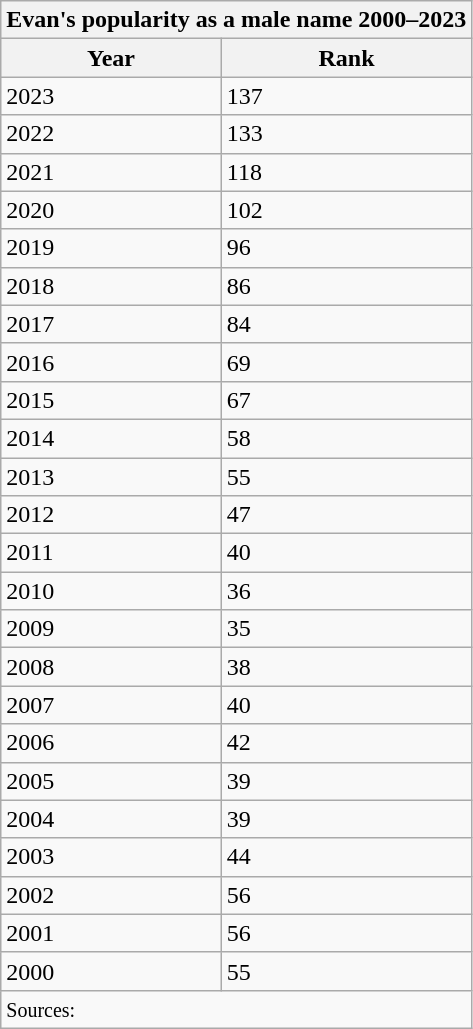<table class="wikitable">
<tr>
<th ! colspan="2">Evan's popularity as a male name 2000–2023</th>
</tr>
<tr>
<th>Year</th>
<th>Rank</th>
</tr>
<tr>
<td>2023</td>
<td>137</td>
</tr>
<tr>
<td>2022</td>
<td>133</td>
</tr>
<tr>
<td>2021</td>
<td>118</td>
</tr>
<tr>
<td>2020</td>
<td>102</td>
</tr>
<tr>
<td>2019</td>
<td>96</td>
</tr>
<tr>
<td>2018</td>
<td>86</td>
</tr>
<tr>
<td>2017</td>
<td>84</td>
</tr>
<tr>
<td>2016</td>
<td>69</td>
</tr>
<tr>
<td>2015</td>
<td>67</td>
</tr>
<tr>
<td>2014</td>
<td>58</td>
</tr>
<tr>
<td>2013</td>
<td>55</td>
</tr>
<tr>
<td>2012</td>
<td>47</td>
</tr>
<tr>
<td>2011</td>
<td>40</td>
</tr>
<tr>
<td>2010</td>
<td>36</td>
</tr>
<tr>
<td>2009</td>
<td>35</td>
</tr>
<tr>
<td>2008</td>
<td>38</td>
</tr>
<tr>
<td>2007</td>
<td>40</td>
</tr>
<tr>
<td>2006</td>
<td>42</td>
</tr>
<tr>
<td>2005</td>
<td>39</td>
</tr>
<tr>
<td>2004</td>
<td>39</td>
</tr>
<tr>
<td>2003</td>
<td>44</td>
</tr>
<tr>
<td>2002</td>
<td>56</td>
</tr>
<tr>
<td>2001</td>
<td>56</td>
</tr>
<tr>
<td>2000</td>
<td>55</td>
</tr>
<tr>
<td colspan="2"><small>Sources:</small></td>
</tr>
</table>
